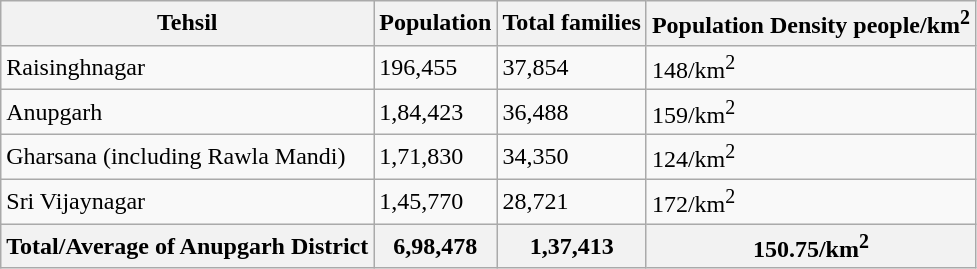<table class="wikitable">
<tr>
<th>Tehsil</th>
<th>Population</th>
<th>Total families</th>
<th>Population Density people/km<sup>2</sup></th>
</tr>
<tr>
<td>Raisinghnagar</td>
<td>196,455</td>
<td>37,854</td>
<td>148/km<sup>2</sup></td>
</tr>
<tr>
<td>Anupgarh</td>
<td>1,84,423</td>
<td>36,488</td>
<td>159/km<sup>2</sup></td>
</tr>
<tr>
<td>Gharsana (including Rawla Mandi)</td>
<td>1,71,830</td>
<td>34,350</td>
<td>124/km<sup>2</sup></td>
</tr>
<tr>
<td>Sri Vijaynagar</td>
<td>1,45,770</td>
<td>28,721</td>
<td>172/km<sup>2</sup></td>
</tr>
<tr>
<th>Total/Average of Anupgarh District</th>
<th>6,98,478</th>
<th>1,37,413</th>
<th>150.75/km<sup>2</sup></th>
</tr>
</table>
